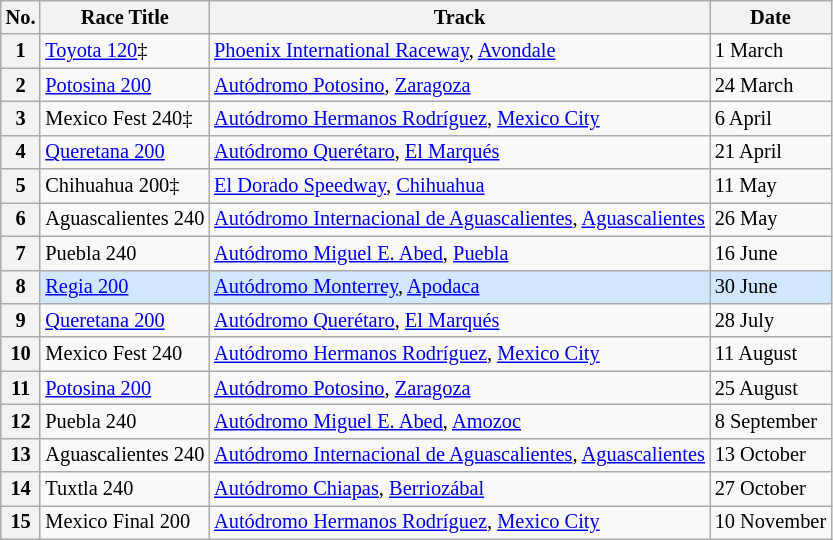<table class="wikitable" style="font-size:85%;">
<tr>
<th>No.</th>
<th>Race Title</th>
<th>Track</th>
<th>Date</th>
</tr>
<tr>
<th>1</th>
<td><a href='#'>Toyota 120</a>‡</td>
<td> <a href='#'>Phoenix International Raceway</a>, <a href='#'>Avondale</a></td>
<td>1 March</td>
</tr>
<tr>
<th>2</th>
<td><a href='#'>Potosina 200</a></td>
<td> <a href='#'>Autódromo Potosino</a>, <a href='#'>Zaragoza</a></td>
<td>24 March</td>
</tr>
<tr>
<th>3</th>
<td>Mexico Fest 240‡</td>
<td> <a href='#'>Autódromo Hermanos Rodríguez</a>, <a href='#'>Mexico City</a></td>
<td>6 April</td>
</tr>
<tr>
<th>4</th>
<td><a href='#'>Queretana 200</a></td>
<td> <a href='#'>Autódromo Querétaro</a>, <a href='#'>El Marqués</a></td>
<td>21 April</td>
</tr>
<tr>
<th>5</th>
<td>Chihuahua 200‡</td>
<td> <a href='#'>El Dorado Speedway</a>, <a href='#'>Chihuahua</a></td>
<td>11 May</td>
</tr>
<tr>
<th>6</th>
<td>Aguascalientes 240</td>
<td> <a href='#'>Autódromo Internacional de Aguascalientes</a>, <a href='#'>Aguascalientes</a></td>
<td>26 May</td>
</tr>
<tr>
<th>7</th>
<td>Puebla 240</td>
<td> <a href='#'>Autódromo Miguel E. Abed</a>, <a href='#'>Puebla</a></td>
<td>16 June</td>
</tr>
<tr style="background:#D0E7FF;">
<th>8</th>
<td><a href='#'>Regia 200</a></td>
<td> <a href='#'>Autódromo Monterrey</a>, <a href='#'>Apodaca</a></td>
<td>30 June</td>
</tr>
<tr>
<th>9</th>
<td><a href='#'>Queretana 200</a></td>
<td> <a href='#'>Autódromo Querétaro</a>, <a href='#'>El Marqués</a></td>
<td>28 July</td>
</tr>
<tr>
<th>10</th>
<td>Mexico Fest 240</td>
<td> <a href='#'>Autódromo Hermanos Rodríguez</a>, <a href='#'>Mexico City</a></td>
<td>11 August</td>
</tr>
<tr>
<th>11</th>
<td><a href='#'>Potosina 200</a></td>
<td> <a href='#'>Autódromo Potosino</a>, <a href='#'>Zaragoza</a></td>
<td>25 August</td>
</tr>
<tr>
<th>12</th>
<td>Puebla 240</td>
<td> <a href='#'>Autódromo Miguel E. Abed</a>, <a href='#'>Amozoc</a></td>
<td>8 September</td>
</tr>
<tr>
<th>13</th>
<td>Aguascalientes 240</td>
<td> <a href='#'>Autódromo Internacional de Aguascalientes</a>, <a href='#'>Aguascalientes</a></td>
<td>13 October</td>
</tr>
<tr>
<th>14</th>
<td>Tuxtla 240</td>
<td> <a href='#'>Autódromo Chiapas</a>, <a href='#'>Berriozábal</a></td>
<td>27 October</td>
</tr>
<tr>
<th>15</th>
<td>Mexico Final 200</td>
<td> <a href='#'>Autódromo Hermanos Rodríguez</a>, <a href='#'>Mexico City</a></td>
<td>10 November</td>
</tr>
</table>
